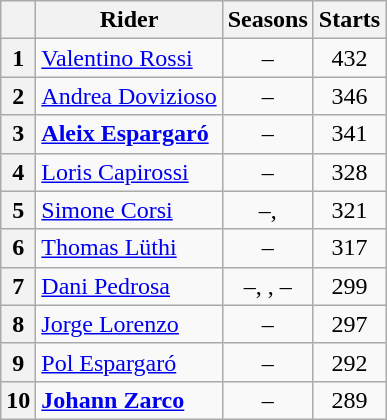<table class="wikitable" style="text-align:center">
<tr>
<th></th>
<th>Rider</th>
<th>Seasons</th>
<th>Starts</th>
</tr>
<tr>
<th>1</th>
<td align=left> <a href='#'>Valentino Rossi</a></td>
<td>–</td>
<td>432</td>
</tr>
<tr>
<th>2</th>
<td align=left> <a href='#'>Andrea Dovizioso</a></td>
<td>–</td>
<td>346</td>
</tr>
<tr>
<th>3</th>
<td align=left> <strong><a href='#'>Aleix Espargaró</a></strong></td>
<td>–</td>
<td>341</td>
</tr>
<tr>
<th>4</th>
<td align=left> <a href='#'>Loris Capirossi</a></td>
<td>–</td>
<td>328</td>
</tr>
<tr>
<th>5</th>
<td align=left> <a href='#'>Simone Corsi</a></td>
<td>–, </td>
<td>321</td>
</tr>
<tr>
<th>6</th>
<td align=left> <a href='#'>Thomas Lüthi</a></td>
<td>–</td>
<td>317</td>
</tr>
<tr>
<th>7</th>
<td align=left> <a href='#'>Dani Pedrosa</a></td>
<td>–, , –</td>
<td>299</td>
</tr>
<tr>
<th>8</th>
<td align=left> <a href='#'>Jorge Lorenzo</a></td>
<td>–</td>
<td>297</td>
</tr>
<tr>
<th>9</th>
<td align=left> <a href='#'>Pol Espargaró</a></td>
<td>–</td>
<td>292</td>
</tr>
<tr>
<th>10</th>
<td align=left> <strong><a href='#'>Johann Zarco</a></strong></td>
<td>–</td>
<td>289</td>
</tr>
</table>
